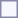<table style="border:1px solid #8888aa; background-color:#f7f8ff; padding:5px; font-size:95%; margin: 0px 12px 12px 0px;">
</table>
